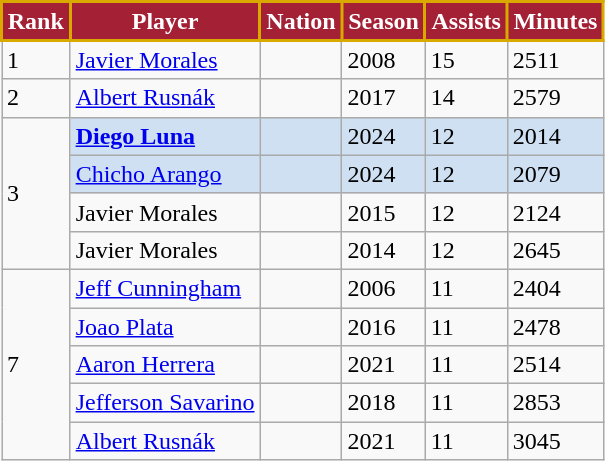<table class="wikitable">
<tr>
</tr>
<tr>
<th style="background:#A32035; color:#FFF; border:2px solid #DAA900;" scope="col">Rank</th>
<th style="background:#A32035; color:#FFF; border:2px solid #DAA900;" scope="col">Player</th>
<th style="background:#A32035; color:#FFF; border:2px solid #DAA900;" scope="col">Nation</th>
<th style="background:#A32035; color:#FFF; border:2px solid #DAA900;" scope="col">Season</th>
<th style="background:#A32035; color:#FFF; border:2px solid #DAA900;" scope="col">Assists</th>
<th style="background:#A32035; color:#FFF; border:2px solid #DAA900;" scope="col">Minutes</th>
</tr>
<tr>
<td>1</td>
<td><a href='#'>Javier Morales</a></td>
<td></td>
<td>2008</td>
<td>15</td>
<td>2511</td>
</tr>
<tr>
<td>2</td>
<td><a href='#'>Albert Rusnák</a></td>
<td></td>
<td>2017</td>
<td>14</td>
<td>2579</td>
</tr>
<tr>
<td rowspan="4">3</td>
<td style="background: #CEE0F2"><strong><a href='#'>Diego Luna</a></strong></td>
<td style="background: #CEE0F2"></td>
<td style="background: #CEE0F2">2024</td>
<td style="background: #CEE0F2">12</td>
<td style="background: #CEE0F2">2014</td>
</tr>
<tr>
<td style="background: #CEE0F2"><a href='#'>Chicho Arango</a></td>
<td style="background: #CEE0F2"></td>
<td style="background: #CEE0F2">2024</td>
<td style="background: #CEE0F2">12</td>
<td style="background: #CEE0F2">2079</td>
</tr>
<tr>
<td>Javier Morales</td>
<td></td>
<td>2015</td>
<td>12</td>
<td>2124</td>
</tr>
<tr>
<td>Javier Morales</td>
<td></td>
<td>2014</td>
<td>12</td>
<td>2645</td>
</tr>
<tr>
<td rowspan="5">7</td>
<td><a href='#'>Jeff Cunningham</a></td>
<td></td>
<td>2006</td>
<td>11</td>
<td>2404</td>
</tr>
<tr>
<td><a href='#'>Joao Plata</a></td>
<td></td>
<td>2016</td>
<td>11</td>
<td>2478</td>
</tr>
<tr>
<td><a href='#'>Aaron Herrera</a></td>
<td></td>
<td>2021</td>
<td>11</td>
<td>2514</td>
</tr>
<tr>
<td><a href='#'>Jefferson Savarino</a></td>
<td></td>
<td>2018</td>
<td>11</td>
<td>2853</td>
</tr>
<tr>
<td><a href='#'>Albert Rusnák</a></td>
<td></td>
<td>2021</td>
<td>11</td>
<td>3045</td>
</tr>
</table>
